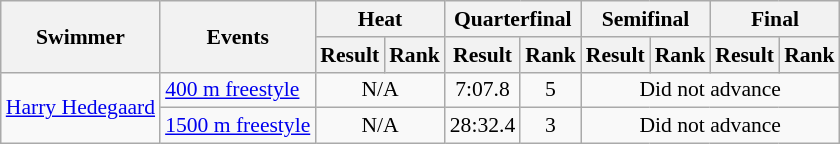<table class=wikitable style="font-size:90%">
<tr>
<th rowspan="2">Swimmer</th>
<th rowspan="2">Events</th>
<th colspan="2">Heat</th>
<th colspan=2>Quarterfinal</th>
<th colspan=2>Semifinal</th>
<th colspan="2">Final</th>
</tr>
<tr>
<th>Result</th>
<th>Rank</th>
<th>Result</th>
<th>Rank</th>
<th>Result</th>
<th>Rank</th>
<th>Result</th>
<th>Rank</th>
</tr>
<tr>
<td rowspan=2><a href='#'>Harry Hedegaard</a></td>
<td><a href='#'>400 m freestyle</a></td>
<td align=center colspan=2>N/A</td>
<td align=center>7:07.8</td>
<td align=center>5</td>
<td align=center colspan=4>Did not advance</td>
</tr>
<tr>
<td><a href='#'>1500 m freestyle</a></td>
<td align=center colspan=2>N/A</td>
<td align=center>28:32.4</td>
<td align=center>3</td>
<td align=center colspan=4>Did not advance</td>
</tr>
</table>
